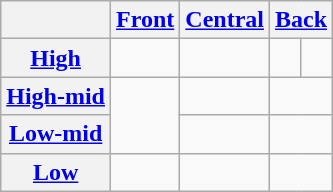<table class="wikitable" style="text-align:center">
<tr>
<th></th>
<th><a href='#'>Front</a></th>
<th><a href='#'>Central</a></th>
<th colspan="2"><a href='#'>Back</a></th>
</tr>
<tr>
<th><a href='#'>High</a></th>
<td align="center"></td>
<td></td>
<td></td>
<td></td>
</tr>
<tr>
<th><a href='#'>High-mid</a></th>
<td rowspan="2"></td>
<td></td>
<td colspan="2"> </td>
</tr>
<tr>
<th><a href='#'>Low-mid</a></th>
<td></td>
<td colspan="2"></td>
</tr>
<tr>
<th><a href='#'>Low</a></th>
<td></td>
<td> </td>
<td colspan="2"></td>
</tr>
</table>
